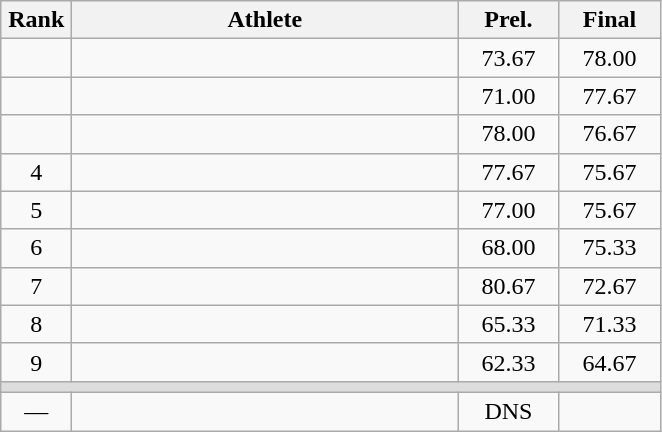<table class=wikitable style="text-align:center">
<tr>
<th width=40>Rank</th>
<th width=250>Athlete</th>
<th width=60>Prel.</th>
<th width=60>Final</th>
</tr>
<tr>
<td></td>
<td align=left></td>
<td>73.67</td>
<td>78.00</td>
</tr>
<tr>
<td></td>
<td align=left></td>
<td>71.00</td>
<td>77.67</td>
</tr>
<tr>
<td></td>
<td align=left></td>
<td>78.00</td>
<td>76.67</td>
</tr>
<tr>
<td>4</td>
<td align=left></td>
<td>77.67</td>
<td>75.67</td>
</tr>
<tr>
<td>5</td>
<td align=left></td>
<td>77.00</td>
<td>75.67</td>
</tr>
<tr>
<td>6</td>
<td align=left></td>
<td>68.00</td>
<td>75.33</td>
</tr>
<tr>
<td>7</td>
<td align=left></td>
<td>80.67</td>
<td>72.67</td>
</tr>
<tr>
<td>8</td>
<td align=left></td>
<td>65.33</td>
<td>71.33</td>
</tr>
<tr>
<td>9</td>
<td align=left></td>
<td>62.33</td>
<td>64.67</td>
</tr>
<tr bgcolor=#DDDDDD>
<td colspan=4></td>
</tr>
<tr>
<td>—</td>
<td align=left></td>
<td>DNS</td>
<td></td>
</tr>
</table>
